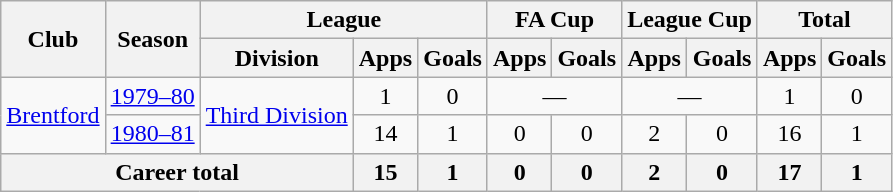<table class="wikitable" style="text-align: center;">
<tr>
<th rowspan="2">Club</th>
<th rowspan="2">Season</th>
<th colspan="3">League</th>
<th colspan="2">FA Cup</th>
<th colspan="2">League Cup</th>
<th colspan="2">Total</th>
</tr>
<tr>
<th>Division</th>
<th>Apps</th>
<th>Goals</th>
<th>Apps</th>
<th>Goals</th>
<th>Apps</th>
<th>Goals</th>
<th>Apps</th>
<th>Goals</th>
</tr>
<tr>
<td rowspan="2"><a href='#'>Brentford</a></td>
<td><a href='#'>1979–80</a></td>
<td rowspan="2"><a href='#'>Third Division</a></td>
<td>1</td>
<td>0</td>
<td colspan="2">—</td>
<td colspan="2">—</td>
<td>1</td>
<td>0</td>
</tr>
<tr>
<td><a href='#'>1980–81</a></td>
<td>14</td>
<td>1</td>
<td>0</td>
<td>0</td>
<td>2</td>
<td>0</td>
<td>16</td>
<td>1</td>
</tr>
<tr>
<th colspan="3">Career total</th>
<th>15</th>
<th>1</th>
<th>0</th>
<th>0</th>
<th>2</th>
<th>0</th>
<th>17</th>
<th>1</th>
</tr>
</table>
